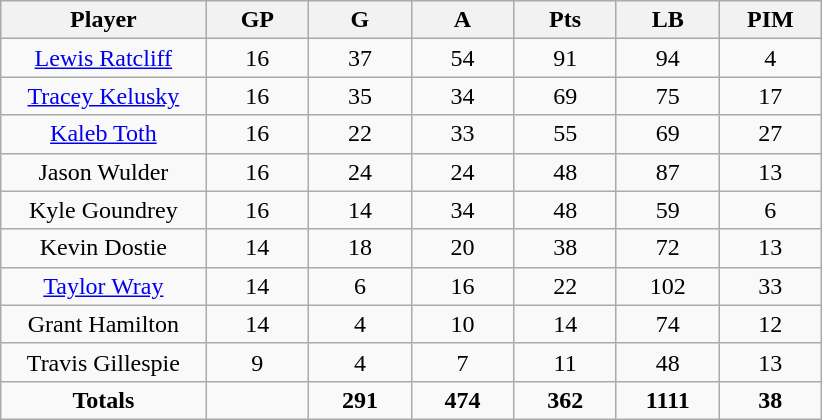<table class="wikitable sortable">
<tr align=center>
<th width="20%">Player</th>
<th width="10%">GP</th>
<th width="10%">G</th>
<th width="10%">A</th>
<th width="10%">Pts</th>
<th width="10%">LB</th>
<th width="10%">PIM</th>
</tr>
<tr align=center>
<td><a href='#'>Lewis Ratcliff</a></td>
<td>16</td>
<td>37</td>
<td>54</td>
<td>91</td>
<td>94</td>
<td>4</td>
</tr>
<tr align=center>
<td><a href='#'>Tracey Kelusky</a></td>
<td>16</td>
<td>35</td>
<td>34</td>
<td>69</td>
<td>75</td>
<td>17</td>
</tr>
<tr align=center>
<td><a href='#'>Kaleb Toth</a></td>
<td>16</td>
<td>22</td>
<td>33</td>
<td>55</td>
<td>69</td>
<td>27</td>
</tr>
<tr align=center>
<td>Jason Wulder</td>
<td>16</td>
<td>24</td>
<td>24</td>
<td>48</td>
<td>87</td>
<td>13</td>
</tr>
<tr align=center>
<td>Kyle Goundrey</td>
<td>16</td>
<td>14</td>
<td>34</td>
<td>48</td>
<td>59</td>
<td>6</td>
</tr>
<tr align=center>
<td>Kevin Dostie</td>
<td>14</td>
<td>18</td>
<td>20</td>
<td>38</td>
<td>72</td>
<td>13</td>
</tr>
<tr align=center>
<td><a href='#'>Taylor Wray</a></td>
<td>14</td>
<td>6</td>
<td>16</td>
<td>22</td>
<td>102</td>
<td>33</td>
</tr>
<tr align=center>
<td>Grant Hamilton</td>
<td>14</td>
<td>4</td>
<td>10</td>
<td>14</td>
<td>74</td>
<td>12</td>
</tr>
<tr align=center>
<td>Travis Gillespie</td>
<td>9</td>
<td>4</td>
<td>7</td>
<td>11</td>
<td>48</td>
<td>13</td>
</tr>
<tr align=center>
<td><strong>Totals</strong></td>
<td></td>
<td><strong>291</strong></td>
<td><strong>474</strong></td>
<td><strong>362</strong></td>
<td><strong>1111</strong></td>
<td><strong>38</strong></td>
</tr>
</table>
